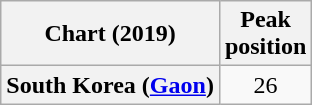<table class="wikitable sortable plainrowheaders" style="text-align:center">
<tr>
<th scope="col">Chart (2019)</th>
<th scope="col">Peak<br> position</th>
</tr>
<tr>
<th scope="row">South Korea (<a href='#'>Gaon</a>)</th>
<td>26</td>
</tr>
</table>
